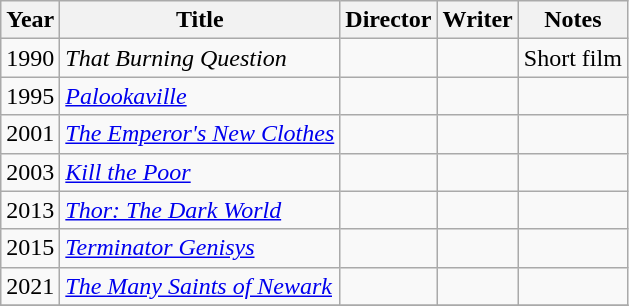<table class="wikitable">
<tr>
<th>Year</th>
<th>Title</th>
<th>Director</th>
<th>Writer</th>
<th>Notes</th>
</tr>
<tr>
<td>1990</td>
<td><em>That Burning Question</em></td>
<td></td>
<td></td>
<td>Short film</td>
</tr>
<tr>
<td>1995</td>
<td><em><a href='#'>Palookaville</a></em></td>
<td></td>
<td></td>
<td></td>
</tr>
<tr>
<td>2001</td>
<td><em><a href='#'>The Emperor's New Clothes</a></em></td>
<td></td>
<td></td>
<td></td>
</tr>
<tr>
<td>2003</td>
<td><em><a href='#'>Kill the Poor</a></em></td>
<td></td>
<td></td>
<td></td>
</tr>
<tr>
<td>2013</td>
<td><em><a href='#'>Thor: The Dark World</a></em></td>
<td></td>
<td></td>
<td></td>
</tr>
<tr>
<td>2015</td>
<td><em><a href='#'>Terminator Genisys</a></em></td>
<td></td>
<td></td>
<td></td>
</tr>
<tr>
<td>2021</td>
<td><em><a href='#'>The Many Saints of Newark</a></em></td>
<td></td>
<td></td>
<td></td>
</tr>
<tr>
</tr>
</table>
